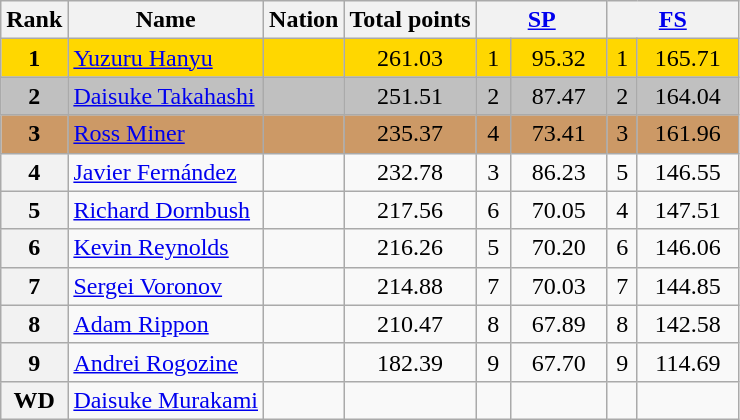<table class="wikitable sortable">
<tr>
<th>Rank</th>
<th>Name</th>
<th>Nation</th>
<th>Total points</th>
<th colspan="2" width="80px"><a href='#'>SP</a></th>
<th colspan="2" width="80px"><a href='#'>FS</a></th>
</tr>
<tr bgcolor="gold">
<td align="center"><strong>1</strong></td>
<td><a href='#'>Yuzuru Hanyu</a></td>
<td></td>
<td align="center">261.03</td>
<td align="center">1</td>
<td align="center">95.32</td>
<td align="center">1</td>
<td align="center">165.71</td>
</tr>
<tr bgcolor="silver">
<td align="center"><strong>2</strong></td>
<td><a href='#'>Daisuke Takahashi</a></td>
<td></td>
<td align="center">251.51</td>
<td align="center">2</td>
<td align="center">87.47</td>
<td align="center">2</td>
<td align="center">164.04</td>
</tr>
<tr bgcolor="cc9966">
<td align="center"><strong>3</strong></td>
<td><a href='#'>Ross Miner</a></td>
<td></td>
<td align="center">235.37</td>
<td align="center">4</td>
<td align="center">73.41</td>
<td align="center">3</td>
<td align="center">161.96</td>
</tr>
<tr>
<th>4</th>
<td><a href='#'>Javier Fernández</a></td>
<td></td>
<td align="center">232.78</td>
<td align="center">3</td>
<td align="center">86.23</td>
<td align="center">5</td>
<td align="center">146.55</td>
</tr>
<tr>
<th>5</th>
<td><a href='#'>Richard Dornbush</a></td>
<td></td>
<td align="center">217.56</td>
<td align="center">6</td>
<td align="center">70.05</td>
<td align="center">4</td>
<td align="center">147.51</td>
</tr>
<tr>
<th>6</th>
<td><a href='#'>Kevin Reynolds</a></td>
<td></td>
<td align="center">216.26</td>
<td align="center">5</td>
<td align="center">70.20</td>
<td align="center">6</td>
<td align="center">146.06</td>
</tr>
<tr>
<th>7</th>
<td><a href='#'>Sergei Voronov</a></td>
<td></td>
<td align="center">214.88</td>
<td align="center">7</td>
<td align="center">70.03</td>
<td align="center">7</td>
<td align="center">144.85</td>
</tr>
<tr>
<th>8</th>
<td><a href='#'>Adam Rippon</a></td>
<td></td>
<td align="center">210.47</td>
<td align="center">8</td>
<td align="center">67.89</td>
<td align="center">8</td>
<td align="center">142.58</td>
</tr>
<tr>
<th>9</th>
<td><a href='#'>Andrei Rogozine</a></td>
<td></td>
<td align="center">182.39</td>
<td align="center">9</td>
<td align="center">67.70</td>
<td align="center">9</td>
<td align="center">114.69</td>
</tr>
<tr>
<th>WD</th>
<td><a href='#'>Daisuke Murakami</a></td>
<td></td>
<td align="center"></td>
<td align="center"></td>
<td align="center"></td>
<td align="center"></td>
<td align="center"></td>
</tr>
</table>
